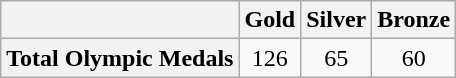<table class="wikitable" style="text-align:center">
<tr>
<th> </th>
<th>Gold</th>
<th>Silver</th>
<th>Bronze</th>
</tr>
<tr>
<th>Total Olympic Medals</th>
<td>126</td>
<td>65</td>
<td>60</td>
</tr>
</table>
